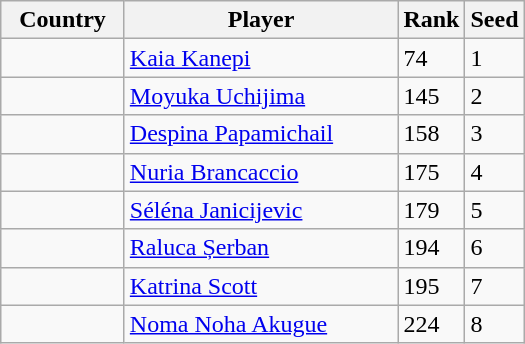<table class="wikitable">
<tr>
<th width="75">Country</th>
<th width="175">Player</th>
<th>Rank</th>
<th>Seed</th>
</tr>
<tr>
<td></td>
<td><a href='#'>Kaia Kanepi</a></td>
<td>74</td>
<td>1</td>
</tr>
<tr>
<td></td>
<td><a href='#'>Moyuka Uchijima</a></td>
<td>145</td>
<td>2</td>
</tr>
<tr>
<td></td>
<td><a href='#'>Despina Papamichail</a></td>
<td>158</td>
<td>3</td>
</tr>
<tr>
<td></td>
<td><a href='#'>Nuria Brancaccio</a></td>
<td>175</td>
<td>4</td>
</tr>
<tr>
<td></td>
<td><a href='#'>Séléna Janicijevic</a></td>
<td>179</td>
<td>5</td>
</tr>
<tr>
<td></td>
<td><a href='#'>Raluca Șerban</a></td>
<td>194</td>
<td>6</td>
</tr>
<tr>
<td></td>
<td><a href='#'>Katrina Scott</a></td>
<td>195</td>
<td>7</td>
</tr>
<tr>
<td></td>
<td><a href='#'>Noma Noha Akugue</a></td>
<td>224</td>
<td>8</td>
</tr>
</table>
